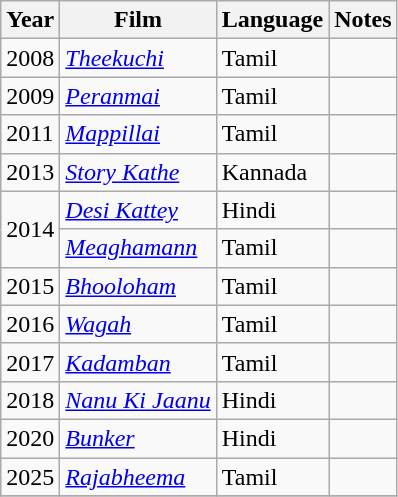<table class="wikitable">
<tr>
<th>Year</th>
<th>Film</th>
<th>Language</th>
<th>Notes</th>
</tr>
<tr>
<td>2008</td>
<td><em><a href='#'>Theekuchi</a></em></td>
<td>Tamil</td>
<td></td>
</tr>
<tr>
<td>2009</td>
<td><em><a href='#'>Peranmai</a></em></td>
<td>Tamil</td>
<td></td>
</tr>
<tr>
<td>2011</td>
<td><em><a href='#'>Mappillai</a></em></td>
<td>Tamil</td>
<td></td>
</tr>
<tr>
<td>2013</td>
<td><em><a href='#'>Story Kathe</a></em></td>
<td>Kannada</td>
<td></td>
</tr>
<tr>
<td rowspan="2">2014</td>
<td><em><a href='#'>Desi Kattey</a></em></td>
<td>Hindi</td>
<td></td>
</tr>
<tr>
<td><em><a href='#'>Meaghamann</a></em></td>
<td>Tamil</td>
<td></td>
</tr>
<tr>
<td>2015</td>
<td><em><a href='#'>Bhooloham</a></em></td>
<td>Tamil</td>
<td></td>
</tr>
<tr>
<td>2016</td>
<td><em><a href='#'>Wagah</a></em></td>
<td>Tamil</td>
<td></td>
</tr>
<tr>
<td>2017</td>
<td><em><a href='#'>Kadamban</a></em></td>
<td>Tamil</td>
<td></td>
</tr>
<tr>
<td>2018</td>
<td><em><a href='#'>Nanu Ki Jaanu</a></em></td>
<td>Hindi</td>
<td></td>
</tr>
<tr>
<td>2020</td>
<td><em><a href='#'>Bunker</a></em></td>
<td>Hindi</td>
<td></td>
</tr>
<tr>
<td>2025</td>
<td><em><a href='#'>Rajabheema</a></em></td>
<td>Tamil</td>
<td></td>
</tr>
<tr>
</tr>
</table>
